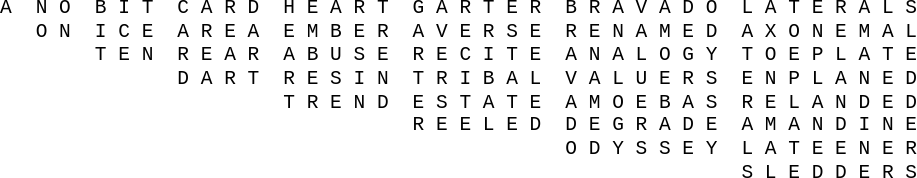<table style="font-family: monospace; margin: 0 0 0 0; line-height:90%; white-space: nowrap;">
<tr>
<td style="padding-left: 2em;">A</td>
<td style="padding-left: 1em;">N O</td>
<td style="padding-left: 1em;">B I T</td>
<td style="padding-left: 1em;">C A R D</td>
<td style="padding-left: 1em;">H E A R T</td>
<td style="padding-left: 1em;">G A R T E R</td>
<td style="padding-left: 1em;">B R A V A D O</td>
<td style="padding-left: 1em;">L A T E R A L S</td>
</tr>
<tr>
<td style="padding-left: 2em;"></td>
<td style="padding-left: 1em;">O N</td>
<td style="padding-left: 1em;">I C E</td>
<td style="padding-left: 1em;">A R E A</td>
<td style="padding-left: 1em;">E M B E R</td>
<td style="padding-left: 1em;">A V E R S E</td>
<td style="padding-left: 1em;">R E N A M E D</td>
<td style="padding-left: 1em;">A X O N E M A L</td>
</tr>
<tr>
<td style="padding-left: 2em;"></td>
<td style="padding-left: 1em;"></td>
<td style="padding-left: 1em;">T E N</td>
<td style="padding-left: 1em;">R E A R</td>
<td style="padding-left: 1em;">A B U S E</td>
<td style="padding-left: 1em;">R E C I T E</td>
<td style="padding-left: 1em;">A N A L O G Y</td>
<td style="padding-left: 1em;">T O E P L A T E</td>
</tr>
<tr>
<td style="padding-left: 2em;"></td>
<td style="padding-left: 1em;"></td>
<td style="padding-left: 1em;"></td>
<td style="padding-left: 1em;">D A R T</td>
<td style="padding-left: 1em;">R E S I N</td>
<td style="padding-left: 1em;">T R I B A L</td>
<td style="padding-left: 1em;">V A L U E R S</td>
<td style="padding-left: 1em;">E N P L A N E D</td>
</tr>
<tr>
<td style="padding-left: 2em;"></td>
<td style="padding-left: 1em;"></td>
<td style="padding-left: 1em;"></td>
<td style="padding-left: 1em;"></td>
<td style="padding-left: 1em;">T R E N D</td>
<td style="padding-left: 1em;">E S T A T E</td>
<td style="padding-left: 1em;">A M O E B A S</td>
<td style="padding-left: 1em;">R E L A N D E D</td>
</tr>
<tr>
<td style="padding-left: 2em;"></td>
<td style="padding-left: 1em;"></td>
<td style="padding-left: 1em;"></td>
<td style="padding-left: 1em;"></td>
<td style="padding-left: 1em;"></td>
<td style="padding-left: 1em;">R E E L E D</td>
<td style="padding-left: 1em;">D E G R A D E</td>
<td style="padding-left: 1em;">A M A N D I N E</td>
</tr>
<tr>
<td style="padding-left: 2em;"></td>
<td style="padding-left: 1em;"></td>
<td style="padding-left: 1em;"></td>
<td style="padding-left: 1em;"></td>
<td style="padding-left: 1em;"></td>
<td style="padding-left: 1em;"></td>
<td style="padding-left: 1em;">O D Y S S E Y</td>
<td style="padding-left: 1em;">L A T E E N E R</td>
</tr>
<tr>
<td style="padding-left: 2em;"></td>
<td style="padding-left: 1em;"></td>
<td style="padding-left: 1em;"></td>
<td style="padding-left: 1em;"></td>
<td style="padding-left: 1em;"></td>
<td style="padding-left: 1em;"></td>
<td style="padding-left: 1em;"></td>
<td style="padding-left: 1em;">S L E D D E R S</td>
</tr>
<tr>
</tr>
</table>
